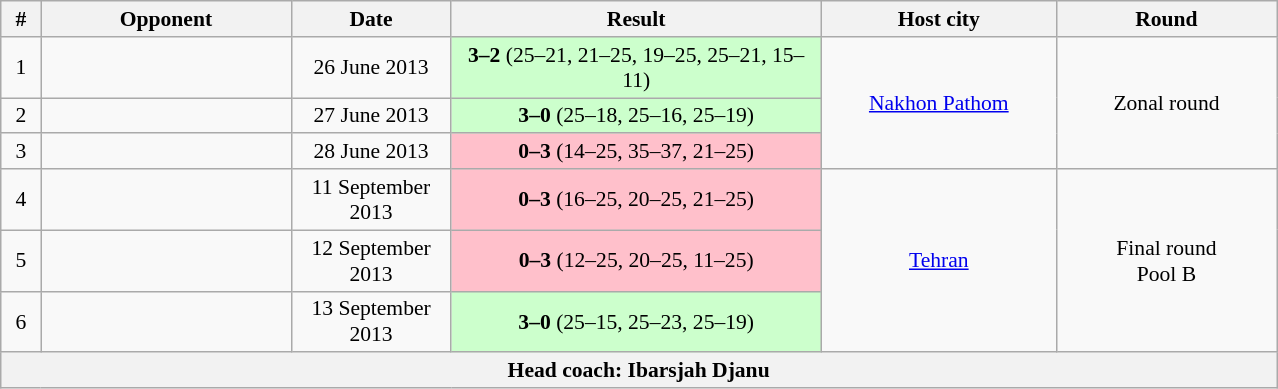<table class="wikitable" style="text-align: center;font-size:90%;">
<tr>
<th width=20>#</th>
<th width=160>Opponent</th>
<th width=100>Date</th>
<th width=240>Result</th>
<th width=150>Host city</th>
<th width=140>Round</th>
</tr>
<tr>
<td>1</td>
<td align=left></td>
<td>26 June 2013</td>
<td bgcolor=ccffcc><strong>3–2</strong> (25–21, 21–25, 19–25, 25–21, 15–11)</td>
<td rowspan=3> <a href='#'>Nakhon Pathom</a></td>
<td rowspan=3>Zonal round</td>
</tr>
<tr>
<td>2</td>
<td align=left></td>
<td>27 June 2013</td>
<td bgcolor=ccffcc><strong>3–0</strong> (25–18, 25–16, 25–19)</td>
</tr>
<tr>
<td>3</td>
<td align=left></td>
<td>28 June 2013</td>
<td bgcolor=pink><strong>0–3</strong> (14–25, 35–37, 21–25)</td>
</tr>
<tr>
<td>4</td>
<td align=left></td>
<td>11 September 2013</td>
<td bgcolor=pink><strong>0–3</strong> (16–25, 20–25, 21–25)</td>
<td rowspan=3> <a href='#'>Tehran</a></td>
<td rowspan=3>Final round<br>Pool B</td>
</tr>
<tr>
<td>5</td>
<td align=left></td>
<td>12 September 2013</td>
<td bgcolor=pink><strong>0–3</strong> (12–25, 20–25, 11–25)</td>
</tr>
<tr>
<td>6</td>
<td align=left></td>
<td>13 September 2013</td>
<td bgcolor=ccffcc><strong>3–0</strong> (25–15, 25–23, 25–19)</td>
</tr>
<tr>
<th colspan=6>Head coach:  Ibarsjah Djanu</th>
</tr>
</table>
